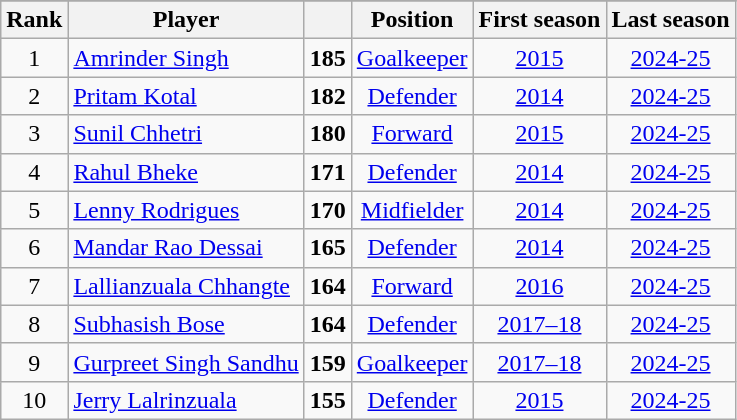<table class="wikitable sortable nowrap" style="text-align:center">
<tr>
</tr>
<tr>
<th>Rank</th>
<th>Player</th>
<th></th>
<th>Position</th>
<th>First season</th>
<th>Last season</th>
</tr>
<tr>
<td>1</td>
<td align="left"> <a href='#'>Amrinder Singh</a></td>
<td><strong>185</strong></td>
<td><a href='#'>Goalkeeper</a></td>
<td><a href='#'>2015</a></td>
<td><a href='#'>2024-25</a></td>
</tr>
<tr>
<td>2</td>
<td align=left> <a href='#'>Pritam Kotal</a></td>
<td><strong>182</strong></td>
<td><a href='#'>Defender</a></td>
<td><a href='#'>2014</a></td>
<td><a href='#'>2024-25</a></td>
</tr>
<tr>
<td>3</td>
<td align="left"> <a href='#'>Sunil Chhetri</a></td>
<td><strong>180</strong></td>
<td><a href='#'>Forward</a></td>
<td><a href='#'>2015</a></td>
<td><a href='#'>2024-25</a></td>
</tr>
<tr>
<td>4</td>
<td align="left"> <a href='#'>Rahul Bheke</a></td>
<td><strong>171</strong></td>
<td><a href='#'>Defender</a></td>
<td><a href='#'>2014</a></td>
<td><a href='#'>2024-25</a></td>
</tr>
<tr>
<td>5</td>
<td align="left"> <a href='#'>Lenny Rodrigues</a></td>
<td><strong>170</strong></td>
<td><a href='#'>Midfielder</a></td>
<td><a href='#'>2014</a></td>
<td><a href='#'>2024-25</a></td>
</tr>
<tr>
<td>6</td>
<td align="left"> <a href='#'>Mandar Rao Dessai</a></td>
<td><strong>165</strong></td>
<td><a href='#'>Defender</a></td>
<td><a href='#'>2014</a></td>
<td><a href='#'>2024-25</a></td>
</tr>
<tr>
<td>7</td>
<td align="left"> <a href='#'>Lallianzuala Chhangte</a></td>
<td><strong>164</strong></td>
<td><a href='#'>Forward</a></td>
<td><a href='#'>2016</a></td>
<td><a href='#'>2024-25</a></td>
</tr>
<tr>
<td>8</td>
<td align="left"> <a href='#'>Subhasish Bose</a></td>
<td><strong>164</strong></td>
<td><a href='#'>Defender</a></td>
<td><a href='#'>2017–18</a></td>
<td><a href='#'>2024-25</a></td>
</tr>
<tr>
<td>9</td>
<td align="left"> <a href='#'>Gurpreet Singh Sandhu</a></td>
<td><strong>159</strong></td>
<td><a href='#'>Goalkeeper</a></td>
<td><a href='#'>2017–18</a></td>
<td><a href='#'>2024-25</a></td>
</tr>
<tr>
<td>10</td>
<td align="left"> <a href='#'>Jerry Lalrinzuala</a></td>
<td><strong>155</strong></td>
<td><a href='#'>Defender</a></td>
<td><a href='#'>2015</a></td>
<td><a href='#'>2024-25</a></td>
</tr>
</table>
